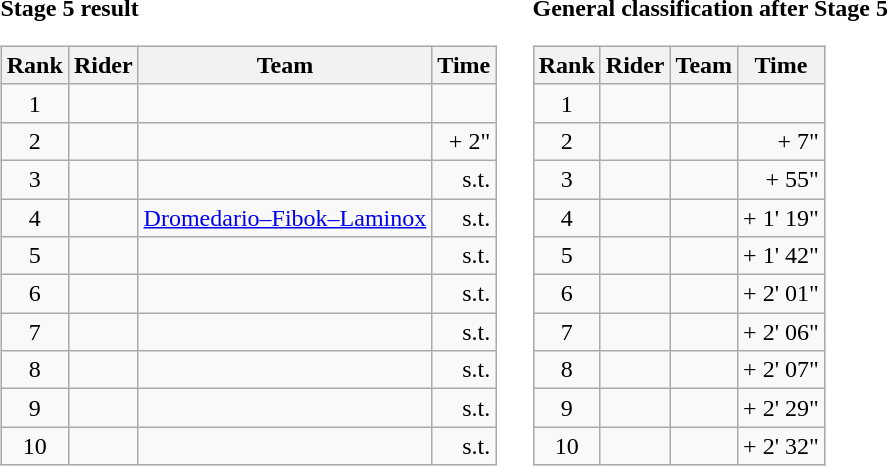<table>
<tr>
<td><strong>Stage 5 result</strong><br><table class="wikitable">
<tr>
<th scope="col">Rank</th>
<th scope="col">Rider</th>
<th scope="col">Team</th>
<th scope="col">Time</th>
</tr>
<tr>
<td style="text-align:center;">1</td>
<td></td>
<td></td>
<td style="text-align:right;"></td>
</tr>
<tr>
<td style="text-align:center;">2</td>
<td></td>
<td></td>
<td style="text-align:right;">+ 2"</td>
</tr>
<tr>
<td style="text-align:center;">3</td>
<td></td>
<td></td>
<td style="text-align:right;">s.t.</td>
</tr>
<tr>
<td style="text-align:center;">4</td>
<td></td>
<td><a href='#'>Dromedario–Fibok–Laminox</a></td>
<td style="text-align:right;">s.t.</td>
</tr>
<tr>
<td style="text-align:center;">5</td>
<td></td>
<td></td>
<td style="text-align:right;">s.t.</td>
</tr>
<tr>
<td style="text-align:center;">6</td>
<td></td>
<td></td>
<td style="text-align:right;">s.t.</td>
</tr>
<tr>
<td style="text-align:center;">7</td>
<td></td>
<td></td>
<td style="text-align:right;">s.t.</td>
</tr>
<tr>
<td style="text-align:center;">8</td>
<td></td>
<td></td>
<td style="text-align:right;">s.t.</td>
</tr>
<tr>
<td style="text-align:center;">9</td>
<td></td>
<td></td>
<td style="text-align:right;">s.t.</td>
</tr>
<tr>
<td style="text-align:center;">10</td>
<td></td>
<td></td>
<td style="text-align:right;">s.t.</td>
</tr>
</table>
</td>
<td></td>
<td><strong>General classification after Stage 5</strong><br><table class="wikitable">
<tr>
<th scope="col">Rank</th>
<th scope="col">Rider</th>
<th scope="col">Team</th>
<th scope="col">Time</th>
</tr>
<tr>
<td style="text-align:center;">1</td>
<td></td>
<td></td>
<td style="text-align:right;"></td>
</tr>
<tr>
<td style="text-align:center;">2</td>
<td></td>
<td></td>
<td style="text-align:right;">+ 7"</td>
</tr>
<tr>
<td style="text-align:center;">3</td>
<td></td>
<td></td>
<td style="text-align:right;">+ 55"</td>
</tr>
<tr>
<td style="text-align:center;">4</td>
<td></td>
<td></td>
<td style="text-align:right;">+ 1' 19"</td>
</tr>
<tr>
<td style="text-align:center;">5</td>
<td></td>
<td></td>
<td style="text-align:right;">+ 1' 42"</td>
</tr>
<tr>
<td style="text-align:center;">6</td>
<td></td>
<td></td>
<td style="text-align:right;">+ 2' 01"</td>
</tr>
<tr>
<td style="text-align:center;">7</td>
<td></td>
<td></td>
<td style="text-align:right;">+ 2' 06"</td>
</tr>
<tr>
<td style="text-align:center;">8</td>
<td></td>
<td></td>
<td style="text-align:right;">+ 2' 07"</td>
</tr>
<tr>
<td style="text-align:center;">9</td>
<td></td>
<td></td>
<td style="text-align:right;">+ 2' 29"</td>
</tr>
<tr>
<td style="text-align:center;">10</td>
<td></td>
<td></td>
<td style="text-align:right;">+ 2' 32"</td>
</tr>
</table>
</td>
</tr>
</table>
